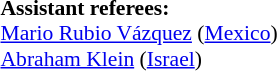<table width=50% style="font-size: 90%">
<tr>
<td><br><strong>Assistant referees:</strong>
<br><a href='#'>Mario Rubio Vázquez</a> (<a href='#'>Mexico</a>)
<br><a href='#'>Abraham Klein</a> (<a href='#'>Israel</a>)</td>
</tr>
</table>
